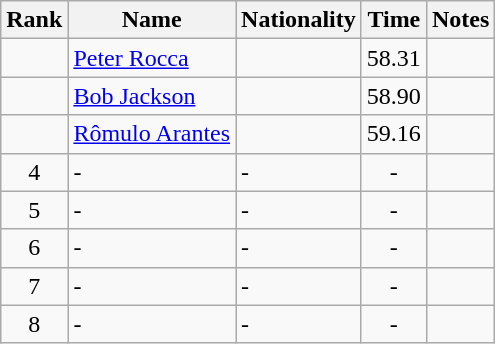<table class="wikitable sortable" style="text-align:center">
<tr>
<th>Rank</th>
<th>Name</th>
<th>Nationality</th>
<th>Time</th>
<th>Notes</th>
</tr>
<tr>
<td></td>
<td align=left><a href='#'>Peter Rocca</a></td>
<td align=left></td>
<td>58.31</td>
<td></td>
</tr>
<tr>
<td></td>
<td align=left><a href='#'>Bob Jackson</a></td>
<td align=left></td>
<td>58.90</td>
<td></td>
</tr>
<tr>
<td></td>
<td align=left><a href='#'>Rômulo Arantes</a></td>
<td align=left></td>
<td>59.16</td>
<td></td>
</tr>
<tr>
<td>4</td>
<td align=left>-</td>
<td align=left>-</td>
<td>-</td>
<td></td>
</tr>
<tr>
<td>5</td>
<td align=left>-</td>
<td align=left>-</td>
<td>-</td>
<td></td>
</tr>
<tr>
<td>6</td>
<td align=left>-</td>
<td align=left>-</td>
<td>-</td>
<td></td>
</tr>
<tr>
<td>7</td>
<td align=left>-</td>
<td align=left>-</td>
<td>-</td>
<td></td>
</tr>
<tr>
<td>8</td>
<td align=left>-</td>
<td align=left>-</td>
<td>-</td>
<td></td>
</tr>
</table>
